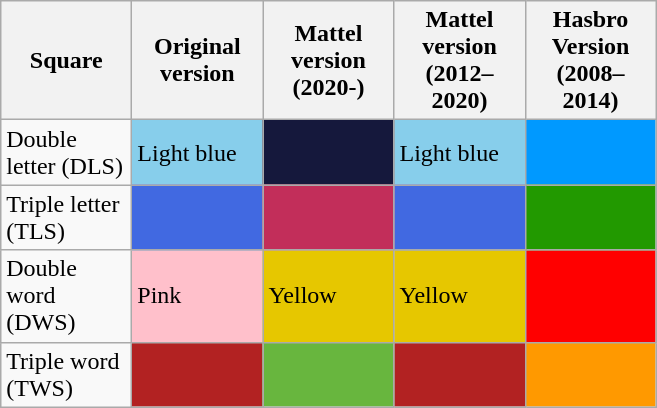<table class="wikitable floatright">
<tr>
<th scope="col" style="width:80px;">Square</th>
<th scope="col" style="width:80px;">Original version</th>
<th scope="col" style="width:80px;">Mattel version (2020-)</th>
<th scope="col" style="width:80px;">Mattel version (2012–2020)</th>
<th scope="col" style="width:80px;">Hasbro Version (2008–2014)</th>
</tr>
<tr>
<td>Double letter (DLS)</td>
<td style="background:skyblue;">Light blue</td>
<td style="background:#15183c;"></td>
<td style="background:skyblue;">Light blue</td>
<td style="background:#09f;"></td>
</tr>
<tr>
<td>Triple letter (TLS)</td>
<td style="background:royalblue;"></td>
<td style="background:#c22e5a;"></td>
<td style="background:royalblue;"></td>
<td style="background:#290;"></td>
</tr>
<tr>
<td>Double word (DWS)</td>
<td style="background:pink;">Pink</td>
<td style="background:#e6c700;">Yellow</td>
<td style="background:#e6c700;">Yellow</td>
<td style="background:#f00;"></td>
</tr>
<tr>
<td>Triple word (TWS)</td>
<td style="background:firebrick;"></td>
<td style="background:#68b63e;"></td>
<td style="background:firebrick;"></td>
<td style="background:#f90;"></td>
</tr>
</table>
